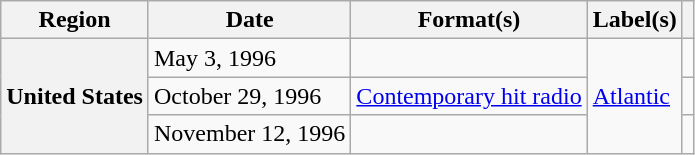<table class="wikitable plainrowheaders">
<tr>
<th scope="col">Region</th>
<th scope="col">Date</th>
<th scope="col">Format(s)</th>
<th scope="col">Label(s)</th>
<th scope="col"></th>
</tr>
<tr>
<th scope="row" rowspan="3">United States</th>
<td>May 3, 1996</td>
<td></td>
<td rowspan="3"><a href='#'>Atlantic</a></td>
<td></td>
</tr>
<tr>
<td>October 29, 1996</td>
<td><a href='#'>Contemporary hit radio</a></td>
<td></td>
</tr>
<tr>
<td>November 12, 1996</td>
<td></td>
<td></td>
</tr>
</table>
